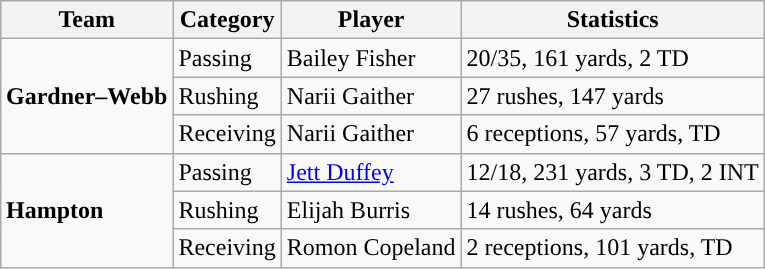<table class="wikitable" style="float: right;">
<tr>
<th>Team</th>
<th>Category</th>
<th>Player</th>
<th>Statistics</th>
</tr>
<tr>
<td rowspan=3><strong>Gardner–Webb</strong></td>
<td>Passing</td>
<td>Bailey Fisher</td>
<td>20/35, 161 yards, 2 TD</td>
</tr>
<tr>
<td>Rushing</td>
<td>Narii Gaither</td>
<td>27 rushes, 147 yards</td>
</tr>
<tr>
<td>Receiving</td>
<td>Narii Gaither</td>
<td>6 receptions, 57 yards, TD</td>
</tr>
<tr>
<td rowspan=3><strong>Hampton</strong></td>
<td>Passing</td>
<td><a href='#'>Jett Duffey</a></td>
<td>12/18, 231 yards, 3 TD, 2 INT</td>
</tr>
<tr>
<td>Rushing</td>
<td>Elijah Burris</td>
<td>14 rushes, 64 yards</td>
</tr>
<tr>
<td>Receiving</td>
<td>Romon Copeland</td>
<td>2 receptions, 101 yards, TD</td>
</tr>
</table>
